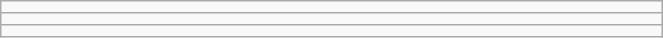<table class="wikitable" style=" text-align:center; font-size:110%;" width="35%">
<tr>
<td></td>
</tr>
<tr>
<td></td>
</tr>
<tr>
<td></td>
</tr>
</table>
